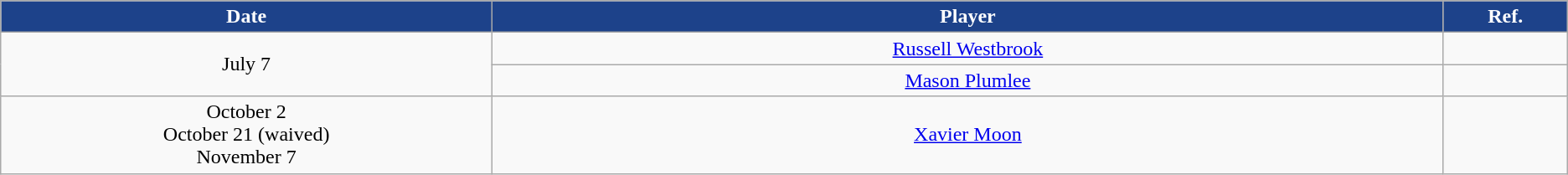<table class="wikitable sortable sortable" style="text-align: center">
<tr>
<th scope="col" style="background:#1d428a; color:white" width="5%">Date</th>
<th scope="col" style="background:#1d428a; color:white" width="10%">Player</th>
<th scope="col" style="background:#1d428a; color:white" width="1%" class="unsortable">Ref.</th>
</tr>
<tr>
<td rowspan=2>July 7</td>
<td scope="row"><a href='#'>Russell Westbrook</a></td>
<td></td>
</tr>
<tr>
<td scope="row"><a href='#'>Mason Plumlee</a></td>
<td></td>
</tr>
<tr>
<td>October 2<br>October 21 (waived)<br>November 7</td>
<td scope="row"><a href='#'>Xavier Moon</a></td>
<td></td>
</tr>
</table>
